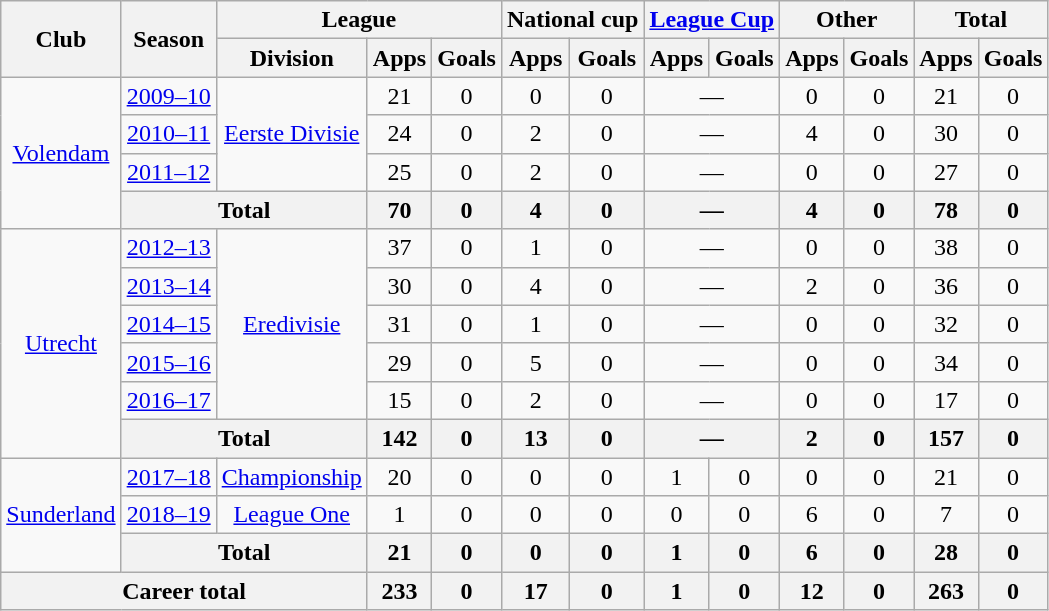<table class="wikitable" style="text-align:center">
<tr>
<th rowspan="2">Club</th>
<th rowspan="2">Season</th>
<th colspan="3">League</th>
<th colspan="2">National cup</th>
<th colspan="2"><a href='#'>League Cup</a></th>
<th colspan="2">Other</th>
<th colspan="2">Total</th>
</tr>
<tr>
<th>Division</th>
<th>Apps</th>
<th>Goals</th>
<th>Apps</th>
<th>Goals</th>
<th>Apps</th>
<th>Goals</th>
<th>Apps</th>
<th>Goals</th>
<th>Apps</th>
<th>Goals</th>
</tr>
<tr>
<td rowspan="4"><a href='#'>Volendam</a></td>
<td><a href='#'>2009–10</a></td>
<td rowspan="3"><a href='#'>Eerste Divisie</a></td>
<td>21</td>
<td>0</td>
<td>0</td>
<td>0</td>
<td colspan="2">—</td>
<td>0</td>
<td>0</td>
<td>21</td>
<td>0</td>
</tr>
<tr>
<td><a href='#'>2010–11</a></td>
<td>24</td>
<td>0</td>
<td>2</td>
<td>0</td>
<td colspan="2">—</td>
<td>4</td>
<td>0</td>
<td>30</td>
<td>0</td>
</tr>
<tr>
<td><a href='#'>2011–12</a></td>
<td>25</td>
<td>0</td>
<td>2</td>
<td>0</td>
<td colspan="2">—</td>
<td>0</td>
<td>0</td>
<td>27</td>
<td>0</td>
</tr>
<tr>
<th colspan="2">Total</th>
<th>70</th>
<th>0</th>
<th>4</th>
<th>0</th>
<th colspan="2">—</th>
<th>4</th>
<th>0</th>
<th>78</th>
<th>0</th>
</tr>
<tr>
<td rowspan="6"><a href='#'>Utrecht</a></td>
<td><a href='#'>2012–13</a></td>
<td rowspan="5"><a href='#'>Eredivisie</a></td>
<td>37</td>
<td>0</td>
<td>1</td>
<td>0</td>
<td colspan="2">—</td>
<td>0</td>
<td>0</td>
<td>38</td>
<td>0</td>
</tr>
<tr>
<td><a href='#'>2013–14</a></td>
<td>30</td>
<td>0</td>
<td>4</td>
<td>0</td>
<td colspan="2">—</td>
<td>2</td>
<td>0</td>
<td>36</td>
<td>0</td>
</tr>
<tr>
<td><a href='#'>2014–15</a></td>
<td>31</td>
<td>0</td>
<td>1</td>
<td>0</td>
<td colspan="2">—</td>
<td>0</td>
<td>0</td>
<td>32</td>
<td>0</td>
</tr>
<tr>
<td><a href='#'>2015–16</a></td>
<td>29</td>
<td>0</td>
<td>5</td>
<td>0</td>
<td colspan="2">—</td>
<td>0</td>
<td>0</td>
<td>34</td>
<td>0</td>
</tr>
<tr>
<td><a href='#'>2016–17</a></td>
<td>15</td>
<td>0</td>
<td>2</td>
<td>0</td>
<td colspan="2">—</td>
<td>0</td>
<td>0</td>
<td>17</td>
<td>0</td>
</tr>
<tr>
<th colspan="2">Total</th>
<th>142</th>
<th>0</th>
<th>13</th>
<th>0</th>
<th colspan="2">—</th>
<th>2</th>
<th>0</th>
<th>157</th>
<th>0</th>
</tr>
<tr>
<td rowspan="3"><a href='#'>Sunderland</a></td>
<td><a href='#'>2017–18</a></td>
<td><a href='#'>Championship</a></td>
<td>20</td>
<td>0</td>
<td>0</td>
<td>0</td>
<td>1</td>
<td>0</td>
<td>0</td>
<td>0</td>
<td>21</td>
<td>0</td>
</tr>
<tr>
<td><a href='#'>2018–19</a></td>
<td><a href='#'>League One</a></td>
<td>1</td>
<td>0</td>
<td>0</td>
<td>0</td>
<td>0</td>
<td>0</td>
<td>6</td>
<td>0</td>
<td>7</td>
<td>0</td>
</tr>
<tr>
<th colspan="2">Total</th>
<th>21</th>
<th>0</th>
<th>0</th>
<th>0</th>
<th>1</th>
<th>0</th>
<th>6</th>
<th>0</th>
<th>28</th>
<th>0</th>
</tr>
<tr>
<th colspan="3">Career total</th>
<th>233</th>
<th>0</th>
<th>17</th>
<th>0</th>
<th>1</th>
<th>0</th>
<th>12</th>
<th>0</th>
<th>263</th>
<th>0</th>
</tr>
</table>
